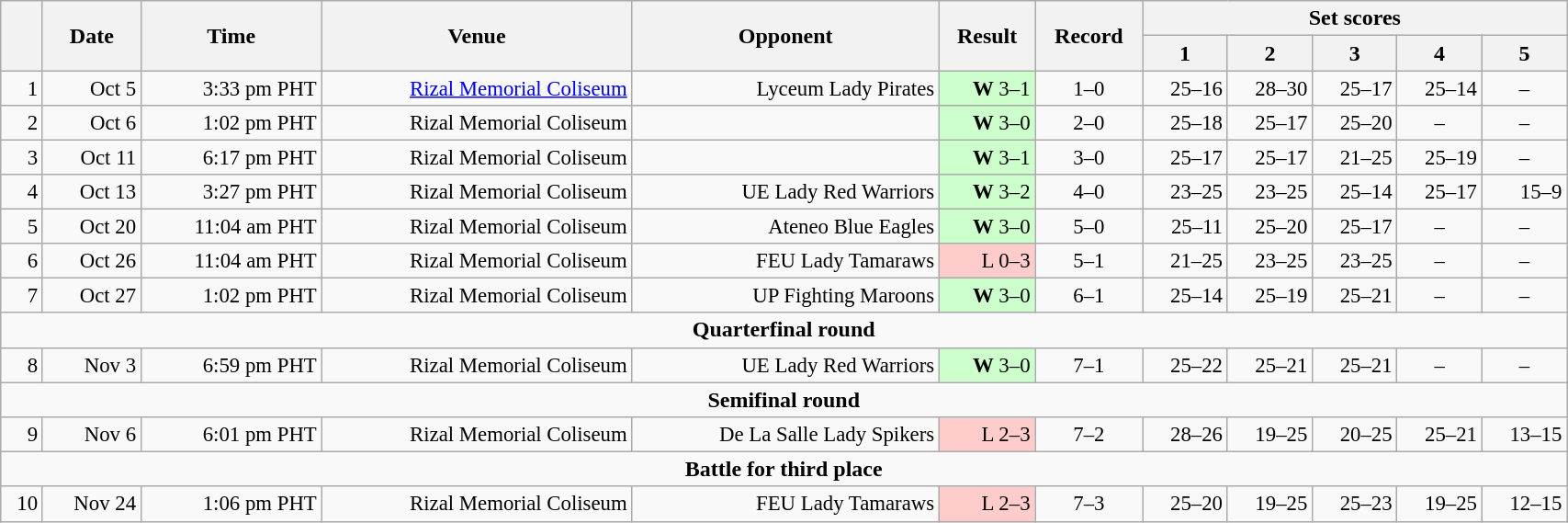<table class=wikitable width=90%>
<tr text-align:center>
<th rowspan=2></th>
<th rowspan=2>Date</th>
<th rowspan=2>Time</th>
<th rowspan=2>Venue</th>
<th rowspan=2>Opponent</th>
<th rowspan=2>Result</th>
<th rowspan=2>Record</th>
<th colspan=5>Set scores</th>
</tr>
<tr>
<th>1</th>
<th>2</th>
<th>3</th>
<th>4</th>
<th>5</th>
</tr>
<tr align=right style=font-size:95%>
<td>1</td>
<td>Oct 5</td>
<td>3:33 pm PHT</td>
<td><a href='#'>Rizal Memorial Coliseum</a></td>
<td>Lyceum Lady Pirates</td>
<td bgcolor=#ccffcc><strong>W</strong> 3–1</td>
<td align=center>1–0</td>
<td>25–16</td>
<td>28–30</td>
<td>25–17</td>
<td>25–14</td>
<td align=center>–</td>
</tr>
<tr align=right style=font-size:95%>
<td>2</td>
<td>Oct 6</td>
<td>1:02 pm PHT</td>
<td>Rizal Memorial Coliseum</td>
<td></td>
<td bgcolor=#ccffcc><strong>W</strong> 3–0</td>
<td align=center>2–0</td>
<td>25–18</td>
<td>25–17</td>
<td>25–20</td>
<td align=center>–</td>
<td align=center>–</td>
</tr>
<tr align=right style=font-size:95%>
<td>3</td>
<td>Oct 11</td>
<td>6:17 pm PHT</td>
<td>Rizal Memorial Coliseum</td>
<td></td>
<td bgcolor=#ccffcc><strong>W</strong> 3–1</td>
<td align=center>3–0</td>
<td>25–17</td>
<td>25–17</td>
<td>21–25</td>
<td>25–19</td>
<td align=center>–</td>
</tr>
<tr align=right style=font-size:95%>
<td>4</td>
<td>Oct 13</td>
<td>3:27 pm PHT</td>
<td>Rizal Memorial Coliseum</td>
<td>UE Lady Red Warriors</td>
<td bgcolor=#ccffcc><strong>W</strong> 3–2</td>
<td align=center>4–0</td>
<td>23–25</td>
<td>23–25</td>
<td>25–14</td>
<td>25–17</td>
<td>15–9</td>
</tr>
<tr align=right style=font-size:95%>
<td>5</td>
<td>Oct 20</td>
<td>11:04 am PHT</td>
<td>Rizal Memorial Coliseum</td>
<td>Ateneo Blue Eagles</td>
<td bgcolor=#ccffcc><strong>W</strong> 3–0</td>
<td align=center>5–0</td>
<td>25–11</td>
<td>25–20</td>
<td>25–17</td>
<td align=center>–</td>
<td align=center>–</td>
</tr>
<tr align=right style=font-size:95%>
<td>6</td>
<td>Oct 26</td>
<td>11:04 am PHT</td>
<td>Rizal Memorial Coliseum</td>
<td>FEU Lady Tamaraws</td>
<td bgcolor=#ffcccc>L 0–3</td>
<td align=center>5–1</td>
<td>21–25</td>
<td>23–25</td>
<td>23–25</td>
<td align=center>–</td>
<td align=center>–</td>
</tr>
<tr align=right style=font-size:95%>
<td>7</td>
<td>Oct 27</td>
<td>1:02 pm PHT</td>
<td>Rizal Memorial Coliseum</td>
<td>UP Fighting Maroons</td>
<td bgcolor=#ccffcc><strong>W</strong> 3–0</td>
<td align=center>6–1</td>
<td>25–14</td>
<td>25–19</td>
<td>25–21</td>
<td align=center>–</td>
<td align=center>–</td>
</tr>
<tr align=center>
<td colspan=12><strong>Quarterfinal round</strong></td>
</tr>
<tr align=right style=font-size:95%>
<td>8</td>
<td>Nov 3</td>
<td>6:59 pm PHT</td>
<td>Rizal Memorial Coliseum</td>
<td>UE Lady Red Warriors</td>
<td bgcolor=#ccffcc><strong>W</strong> 3–0</td>
<td align=center>7–1</td>
<td>25–22</td>
<td>25–21</td>
<td>25–21</td>
<td align=center>–</td>
<td align=center>–</td>
</tr>
<tr align=center>
<td colspan=12><strong>Semifinal round</strong></td>
</tr>
<tr align=right style=font-size:95%>
<td>9</td>
<td>Nov 6</td>
<td>6:01 pm PHT</td>
<td>Rizal Memorial Coliseum</td>
<td>De La Salle Lady Spikers</td>
<td bgcolor=#ffcccc>L 2–3</td>
<td align=center>7–2</td>
<td>28–26</td>
<td>19–25</td>
<td>20–25</td>
<td>25–21</td>
<td>13–15</td>
</tr>
<tr align=center>
<td colspan=12><strong>Battle for third place</strong></td>
</tr>
<tr align=right style=font-size:95%>
<td>10</td>
<td>Nov 24</td>
<td>1:06 pm PHT</td>
<td>Rizal Memorial Coliseum</td>
<td>FEU Lady Tamaraws</td>
<td bgcolor=#ffcccc>L 2–3</td>
<td align=center>7–3</td>
<td>25–20</td>
<td>19–25</td>
<td>25–23</td>
<td>19–25</td>
<td>12–15</td>
</tr>
</table>
